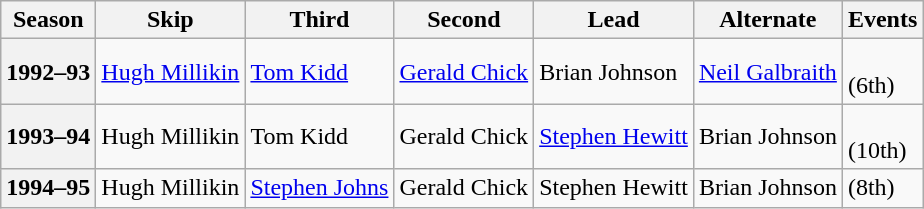<table class="wikitable">
<tr>
<th scope="col">Season</th>
<th scope="col">Skip</th>
<th scope="col">Third</th>
<th scope="col">Second</th>
<th scope="col">Lead</th>
<th scope="col">Alternate</th>
<th scope="col">Events</th>
</tr>
<tr>
<th scope="row">1992–93</th>
<td><a href='#'>Hugh Millikin</a></td>
<td><a href='#'>Tom Kidd</a></td>
<td><a href='#'>Gerald Chick</a></td>
<td>Brian Johnson</td>
<td><a href='#'>Neil Galbraith</a></td>
<td> <br> (6th)</td>
</tr>
<tr>
<th scope="row">1993–94</th>
<td>Hugh Millikin</td>
<td>Tom Kidd</td>
<td>Gerald Chick</td>
<td><a href='#'>Stephen Hewitt</a></td>
<td>Brian Johnson</td>
<td> <br> (10th)</td>
</tr>
<tr>
<th scope="row">1994–95</th>
<td>Hugh Millikin</td>
<td><a href='#'>Stephen Johns</a></td>
<td>Gerald Chick</td>
<td>Stephen Hewitt</td>
<td>Brian Johnson</td>
<td> (8th)</td>
</tr>
</table>
